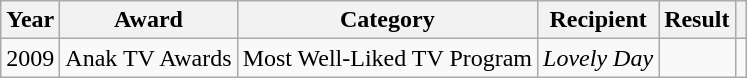<table class="wikitable">
<tr>
<th>Year</th>
<th>Award</th>
<th>Category</th>
<th>Recipient</th>
<th>Result</th>
<th></th>
</tr>
<tr>
<td>2009</td>
<td>Anak TV Awards</td>
<td>Most Well-Liked TV Program</td>
<td><em>Lovely Day</em></td>
<td></td>
<td></td>
</tr>
</table>
